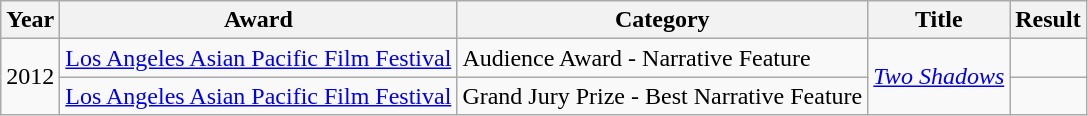<table class="wikitable sortable">
<tr>
<th>Year</th>
<th>Award</th>
<th>Category</th>
<th>Title</th>
<th>Result</th>
</tr>
<tr>
<td rowspan="2">2012</td>
<td><a href='#'>Los Angeles Asian Pacific Film Festival</a></td>
<td>Audience Award - Narrative Feature</td>
<td rowspan=2><em><a href='#'>Two Shadows</a></em></td>
<td></td>
</tr>
<tr>
<td><a href='#'>Los Angeles Asian Pacific Film Festival</a></td>
<td>Grand Jury Prize - Best Narrative Feature</td>
<td></td>
</tr>
</table>
